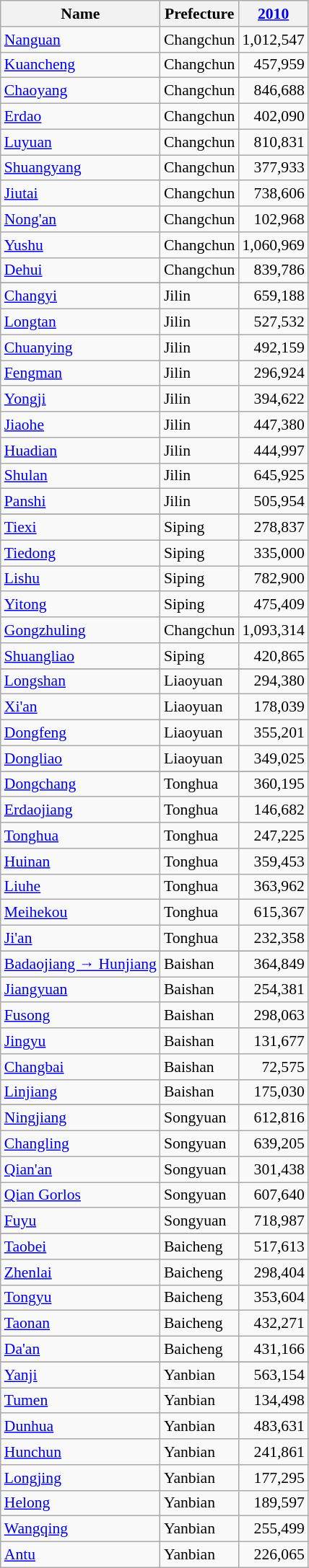<table class="wikitable sortable" style="font-size:90%;" align="center">
<tr>
<th>Name</th>
<th>Prefecture</th>
<th><a href='#'>2010</a></th>
</tr>
<tr>
<td><a href='#'>Nanguan</a></td>
<td>Changchun</td>
<td style="text-align: right;">1,012,547</td>
</tr>
<tr>
<td><a href='#'>Kuancheng</a></td>
<td>Changchun</td>
<td style="text-align: right;">457,959</td>
</tr>
<tr>
<td><a href='#'>Chaoyang</a></td>
<td>Changchun</td>
<td style="text-align: right;">846,688</td>
</tr>
<tr>
<td><a href='#'>Erdao</a></td>
<td>Changchun</td>
<td style="text-align: right;">402,090</td>
</tr>
<tr>
<td><a href='#'>Luyuan</a></td>
<td>Changchun</td>
<td style="text-align: right;">810,831</td>
</tr>
<tr>
<td><a href='#'>Shuangyang</a></td>
<td>Changchun</td>
<td style="text-align: right;">377,933</td>
</tr>
<tr>
<td><a href='#'>Jiutai</a></td>
<td>Changchun</td>
<td style="text-align: right;">738,606</td>
</tr>
<tr>
<td><a href='#'>Nong'an</a></td>
<td>Changchun</td>
<td style="text-align: right;">102,968</td>
</tr>
<tr>
<td><a href='#'>Yushu</a></td>
<td>Changchun</td>
<td style="text-align: right;">1,060,969</td>
</tr>
<tr>
<td><a href='#'>Dehui</a></td>
<td>Changchun</td>
<td style="text-align: right;">839,786</td>
</tr>
<tr>
</tr>
<tr>
<td><a href='#'>Changyi</a></td>
<td>Jilin</td>
<td style="text-align: right;">659,188</td>
</tr>
<tr>
<td><a href='#'>Longtan</a></td>
<td>Jilin</td>
<td style="text-align: right;">527,532</td>
</tr>
<tr>
<td><a href='#'>Chuanying</a></td>
<td>Jilin</td>
<td style="text-align: right;">492,159</td>
</tr>
<tr>
<td><a href='#'>Fengman</a></td>
<td>Jilin</td>
<td style="text-align: right;">296,924</td>
</tr>
<tr>
<td><a href='#'>Yongji</a></td>
<td>Jilin</td>
<td style="text-align: right;">394,622</td>
</tr>
<tr>
<td><a href='#'>Jiaohe</a></td>
<td>Jilin</td>
<td style="text-align: right;">447,380</td>
</tr>
<tr>
<td><a href='#'>Huadian</a></td>
<td>Jilin</td>
<td style="text-align: right;">444,997</td>
</tr>
<tr>
<td><a href='#'>Shulan</a></td>
<td>Jilin</td>
<td style="text-align: right;">645,925</td>
</tr>
<tr>
<td><a href='#'>Panshi</a></td>
<td>Jilin</td>
<td style="text-align: right;">505,954</td>
</tr>
<tr>
</tr>
<tr>
<td><a href='#'>Tiexi</a></td>
<td>Siping</td>
<td style="text-align: right;">278,837</td>
</tr>
<tr>
<td><a href='#'>Tiedong</a></td>
<td>Siping</td>
<td style="text-align: right;">335,000</td>
</tr>
<tr>
<td><a href='#'>Lishu</a></td>
<td>Siping</td>
<td style="text-align: right;">782,900</td>
</tr>
<tr>
<td><a href='#'>Yitong</a></td>
<td>Siping</td>
<td style="text-align: right;">475,409</td>
</tr>
<tr>
<td><a href='#'>Gongzhuling</a></td>
<td>Changchun</td>
<td style="text-align: right;">1,093,314</td>
</tr>
<tr>
<td><a href='#'>Shuangliao</a></td>
<td>Siping</td>
<td style="text-align: right;">420,865</td>
</tr>
<tr>
</tr>
<tr>
<td><a href='#'>Longshan</a></td>
<td>Liaoyuan</td>
<td style="text-align: right;">294,380</td>
</tr>
<tr>
<td><a href='#'>Xi'an</a></td>
<td>Liaoyuan</td>
<td style="text-align: right;">178,039</td>
</tr>
<tr>
<td><a href='#'>Dongfeng</a></td>
<td>Liaoyuan</td>
<td style="text-align: right;">355,201</td>
</tr>
<tr>
<td><a href='#'>Dongliao</a></td>
<td>Liaoyuan</td>
<td style="text-align: right;">349,025</td>
</tr>
<tr>
</tr>
<tr>
<td><a href='#'>Dongchang</a></td>
<td>Tonghua</td>
<td style="text-align: right;">360,195</td>
</tr>
<tr>
<td><a href='#'>Erdaojiang</a></td>
<td>Tonghua</td>
<td style="text-align: right;">146,682</td>
</tr>
<tr>
<td><a href='#'>Tonghua</a></td>
<td>Tonghua</td>
<td style="text-align: right;">247,225</td>
</tr>
<tr>
<td><a href='#'>Huinan</a></td>
<td>Tonghua</td>
<td style="text-align: right;">359,453</td>
</tr>
<tr>
<td><a href='#'>Liuhe</a></td>
<td>Tonghua</td>
<td style="text-align: right;">363,962</td>
</tr>
<tr>
<td><a href='#'>Meihekou</a></td>
<td>Tonghua</td>
<td style="text-align: right;">615,367</td>
</tr>
<tr>
<td><a href='#'>Ji'an</a></td>
<td>Tonghua</td>
<td style="text-align: right;">232,358</td>
</tr>
<tr>
</tr>
<tr>
<td><a href='#'>Badaojiang → Hunjiang</a></td>
<td>Baishan</td>
<td style="text-align: right;">364,849</td>
</tr>
<tr>
<td><a href='#'>Jiangyuan</a></td>
<td>Baishan</td>
<td style="text-align: right;">254,381</td>
</tr>
<tr>
<td><a href='#'>Fusong</a></td>
<td>Baishan</td>
<td style="text-align: right;">298,063</td>
</tr>
<tr>
<td><a href='#'>Jingyu</a></td>
<td>Baishan</td>
<td style="text-align: right;">131,677</td>
</tr>
<tr>
<td><a href='#'>Changbai</a></td>
<td>Baishan</td>
<td style="text-align: right;">72,575</td>
</tr>
<tr>
<td><a href='#'>Linjiang</a></td>
<td>Baishan</td>
<td style="text-align: right;">175,030</td>
</tr>
<tr>
</tr>
<tr>
<td><a href='#'>Ningjiang</a></td>
<td>Songyuan</td>
<td style="text-align: right;">612,816</td>
</tr>
<tr>
<td><a href='#'>Changling</a></td>
<td>Songyuan</td>
<td style="text-align: right;">639,205</td>
</tr>
<tr>
<td><a href='#'>Qian'an</a></td>
<td>Songyuan</td>
<td style="text-align: right;">301,438</td>
</tr>
<tr>
<td><a href='#'>Qian Gorlos</a></td>
<td>Songyuan</td>
<td style="text-align: right;">607,640</td>
</tr>
<tr>
<td><a href='#'>Fuyu</a></td>
<td>Songyuan</td>
<td style="text-align: right;">718,987</td>
</tr>
<tr>
</tr>
<tr>
<td><a href='#'>Taobei</a></td>
<td>Baicheng</td>
<td style="text-align: right;">517,613</td>
</tr>
<tr>
<td><a href='#'>Zhenlai</a></td>
<td>Baicheng</td>
<td style="text-align: right;">298,404</td>
</tr>
<tr>
<td><a href='#'>Tongyu</a></td>
<td>Baicheng</td>
<td style="text-align: right;">353,604</td>
</tr>
<tr>
<td><a href='#'>Taonan</a></td>
<td>Baicheng</td>
<td style="text-align: right;">432,271</td>
</tr>
<tr>
<td><a href='#'>Da'an</a></td>
<td>Baicheng</td>
<td style="text-align: right;">431,166</td>
</tr>
<tr>
</tr>
<tr>
<td><a href='#'>Yanji</a></td>
<td>Yanbian</td>
<td style="text-align: right;">563,154</td>
</tr>
<tr>
<td><a href='#'>Tumen</a></td>
<td>Yanbian</td>
<td style="text-align: right;">134,498</td>
</tr>
<tr>
<td><a href='#'>Dunhua</a></td>
<td>Yanbian</td>
<td style="text-align: right;">483,631</td>
</tr>
<tr>
<td><a href='#'>Hunchun</a></td>
<td>Yanbian</td>
<td style="text-align: right;">241,861</td>
</tr>
<tr>
<td><a href='#'>Longjing</a></td>
<td>Yanbian</td>
<td style="text-align: right;">177,295</td>
</tr>
<tr>
<td><a href='#'>Helong</a></td>
<td>Yanbian</td>
<td style="text-align: right;">189,597</td>
</tr>
<tr>
<td><a href='#'>Wangqing</a></td>
<td>Yanbian</td>
<td style="text-align: right;">255,499</td>
</tr>
<tr>
<td><a href='#'>Antu</a></td>
<td>Yanbian</td>
<td style="text-align: right;">226,065</td>
</tr>
</table>
